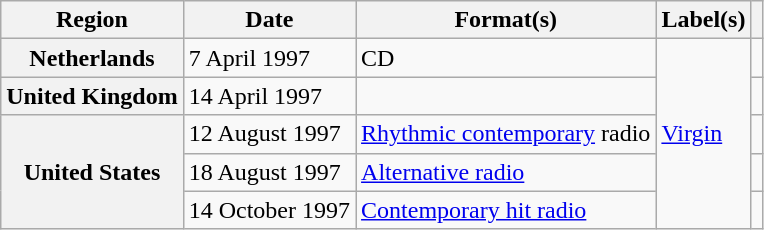<table class="wikitable plainrowheaders">
<tr>
<th scope="col">Region</th>
<th scope="col">Date</th>
<th scope="col">Format(s)</th>
<th scope="col">Label(s)</th>
<th scope="col"></th>
</tr>
<tr>
<th scope="row">Netherlands</th>
<td>7 April 1997</td>
<td>CD</td>
<td rowspan="5"><a href='#'>Virgin</a></td>
<td></td>
</tr>
<tr>
<th scope="row">United Kingdom</th>
<td>14 April 1997</td>
<td></td>
<td></td>
</tr>
<tr>
<th scope="row" rowspan="3">United States</th>
<td>12 August 1997</td>
<td><a href='#'>Rhythmic contemporary</a> radio</td>
<td></td>
</tr>
<tr>
<td>18 August 1997</td>
<td><a href='#'>Alternative radio</a></td>
<td></td>
</tr>
<tr>
<td>14 October 1997</td>
<td><a href='#'>Contemporary hit radio</a></td>
<td></td>
</tr>
</table>
